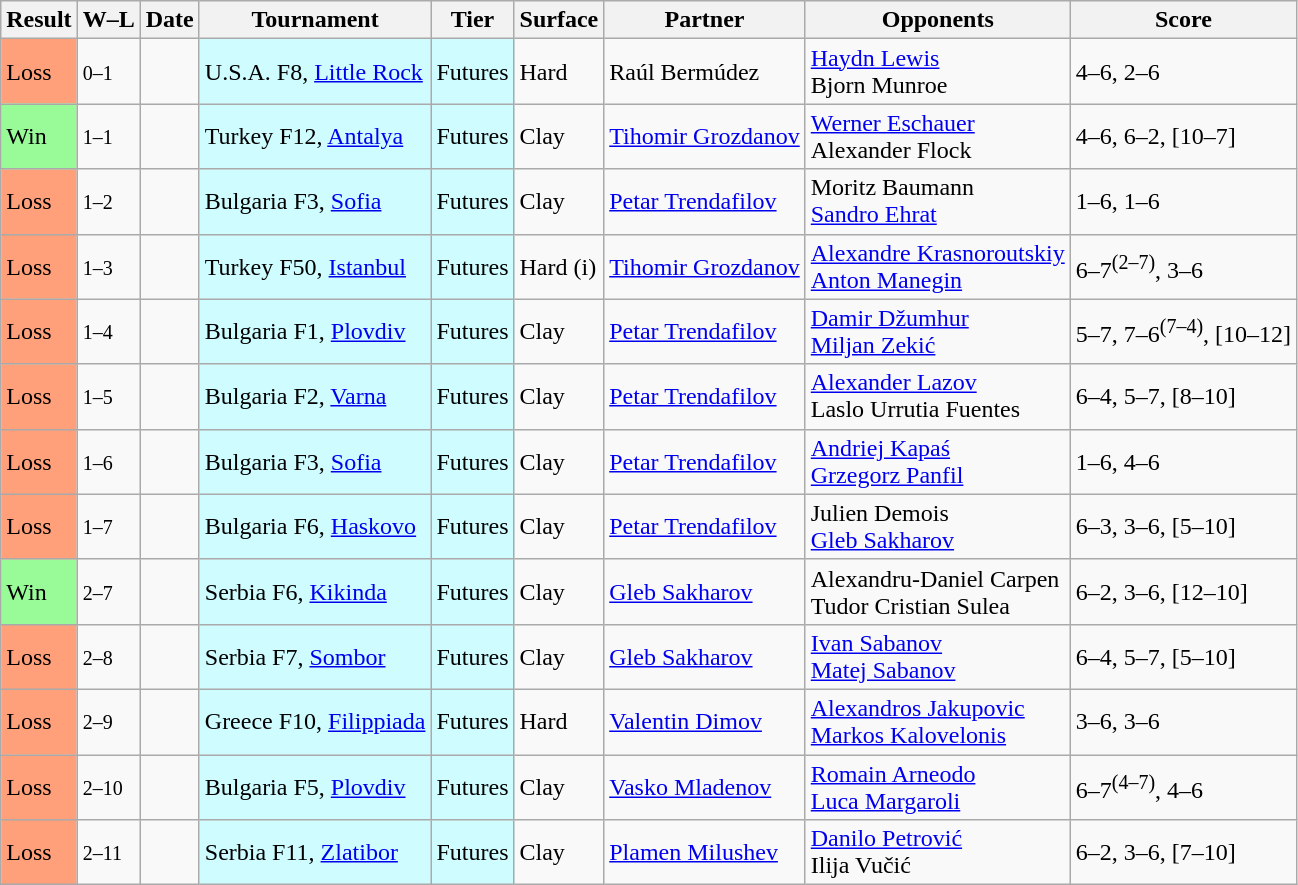<table class="sortable wikitable">
<tr>
<th>Result</th>
<th class="unsortable">W–L</th>
<th>Date</th>
<th>Tournament</th>
<th>Tier</th>
<th>Surface</th>
<th>Partner</th>
<th>Opponents</th>
<th class="unsortable">Score</th>
</tr>
<tr>
<td bgcolor=#FFA07A>Loss</td>
<td><small>0–1</small></td>
<td></td>
<td style="background:#cffcff;">U.S.A. F8, <a href='#'>Little Rock</a></td>
<td style="background:#cffcff;">Futures</td>
<td>Hard</td>
<td> Raúl Bermúdez</td>
<td> <a href='#'>Haydn Lewis</a><br> Bjorn Munroe</td>
<td>4–6, 2–6</td>
</tr>
<tr>
<td bgcolor=#98fb98>Win</td>
<td><small>1–1</small></td>
<td></td>
<td style="background:#cffcff;">Turkey F12, <a href='#'>Antalya</a></td>
<td style="background:#cffcff;">Futures</td>
<td>Clay</td>
<td> <a href='#'>Tihomir Grozdanov</a></td>
<td> <a href='#'>Werner Eschauer</a><br> Alexander Flock</td>
<td>4–6, 6–2, [10–7]</td>
</tr>
<tr>
<td bgcolor=#FFA07A>Loss</td>
<td><small>1–2</small></td>
<td></td>
<td style="background:#cffcff;">Bulgaria F3, <a href='#'>Sofia</a></td>
<td style="background:#cffcff;">Futures</td>
<td>Clay</td>
<td> <a href='#'>Petar Trendafilov</a></td>
<td> Moritz Baumann<br> <a href='#'>Sandro Ehrat</a></td>
<td>1–6, 1–6</td>
</tr>
<tr>
<td bgcolor=#FFA07A>Loss</td>
<td><small>1–3</small></td>
<td></td>
<td style="background:#cffcff;">Turkey F50, <a href='#'>Istanbul</a></td>
<td style="background:#cffcff;">Futures</td>
<td>Hard (i)</td>
<td> <a href='#'>Tihomir Grozdanov</a></td>
<td> <a href='#'>Alexandre Krasnoroutskiy</a><br> <a href='#'>Anton Manegin</a></td>
<td>6–7<sup>(2–7)</sup>, 3–6</td>
</tr>
<tr>
<td bgcolor=#FFA07A>Loss</td>
<td><small>1–4</small></td>
<td></td>
<td style="background:#cffcff;">Bulgaria F1, <a href='#'>Plovdiv</a></td>
<td style="background:#cffcff;">Futures</td>
<td>Clay</td>
<td> <a href='#'>Petar Trendafilov</a></td>
<td> <a href='#'>Damir Džumhur</a><br> <a href='#'>Miljan Zekić</a></td>
<td>5–7, 7–6<sup>(7–4)</sup>, [10–12]</td>
</tr>
<tr>
<td bgcolor=#FFA07A>Loss</td>
<td><small>1–5</small></td>
<td></td>
<td style="background:#cffcff;">Bulgaria F2, <a href='#'>Varna</a></td>
<td style="background:#cffcff;">Futures</td>
<td>Clay</td>
<td> <a href='#'>Petar Trendafilov</a></td>
<td> <a href='#'>Alexander Lazov</a><br> Laslo Urrutia Fuentes</td>
<td>6–4, 5–7, [8–10]</td>
</tr>
<tr>
<td bgcolor=#FFA07A>Loss</td>
<td><small>1–6</small></td>
<td></td>
<td style="background:#cffcff;">Bulgaria F3, <a href='#'>Sofia</a></td>
<td style="background:#cffcff;">Futures</td>
<td>Clay</td>
<td> <a href='#'>Petar Trendafilov</a></td>
<td> <a href='#'>Andriej Kapaś</a><br> <a href='#'>Grzegorz Panfil</a></td>
<td>1–6, 4–6</td>
</tr>
<tr>
<td bgcolor=#FFA07A>Loss</td>
<td><small>1–7</small></td>
<td></td>
<td style="background:#cffcff;">Bulgaria F6, <a href='#'>Haskovo</a></td>
<td style="background:#cffcff;">Futures</td>
<td>Clay</td>
<td> <a href='#'>Petar Trendafilov</a></td>
<td> Julien Demois<br> <a href='#'>Gleb Sakharov</a></td>
<td>6–3, 3–6, [5–10]</td>
</tr>
<tr>
<td bgcolor=#98fb98>Win</td>
<td><small>2–7</small></td>
<td></td>
<td style="background:#cffcff;">Serbia F6, <a href='#'>Kikinda</a></td>
<td style="background:#cffcff;">Futures</td>
<td>Clay</td>
<td> <a href='#'>Gleb Sakharov</a></td>
<td> Alexandru-Daniel Carpen<br> Tudor Cristian Sulea</td>
<td>6–2, 3–6, [12–10]</td>
</tr>
<tr>
<td bgcolor=#FFA07A>Loss</td>
<td><small>2–8</small></td>
<td></td>
<td style="background:#cffcff;">Serbia F7, <a href='#'>Sombor</a></td>
<td style="background:#cffcff;">Futures</td>
<td>Clay</td>
<td> <a href='#'>Gleb Sakharov</a></td>
<td> <a href='#'>Ivan Sabanov</a><br> <a href='#'>Matej Sabanov</a></td>
<td>6–4, 5–7, [5–10]</td>
</tr>
<tr>
<td bgcolor=#FFA07A>Loss</td>
<td><small>2–9</small></td>
<td></td>
<td style="background:#cffcff;">Greece F10, <a href='#'>Filippiada</a></td>
<td style="background:#cffcff;">Futures</td>
<td>Hard</td>
<td> <a href='#'>Valentin Dimov</a></td>
<td> <a href='#'>Alexandros Jakupovic</a><br> <a href='#'>Markos Kalovelonis</a></td>
<td>3–6, 3–6</td>
</tr>
<tr>
<td bgcolor=#FFA07A>Loss</td>
<td><small>2–10</small></td>
<td></td>
<td style="background:#cffcff;">Bulgaria F5, <a href='#'>Plovdiv</a></td>
<td style="background:#cffcff;">Futures</td>
<td>Clay</td>
<td> <a href='#'>Vasko Mladenov</a></td>
<td> <a href='#'>Romain Arneodo</a><br> <a href='#'>Luca Margaroli</a></td>
<td>6–7<sup>(4–7)</sup>, 4–6</td>
</tr>
<tr>
<td bgcolor=#FFA07A>Loss</td>
<td><small>2–11</small></td>
<td></td>
<td style="background:#cffcff;">Serbia F11, <a href='#'>Zlatibor</a></td>
<td style="background:#cffcff;">Futures</td>
<td>Clay</td>
<td> <a href='#'>Plamen Milushev</a></td>
<td> <a href='#'>Danilo Petrović</a><br> Ilija Vučić</td>
<td>6–2, 3–6, [7–10]</td>
</tr>
</table>
